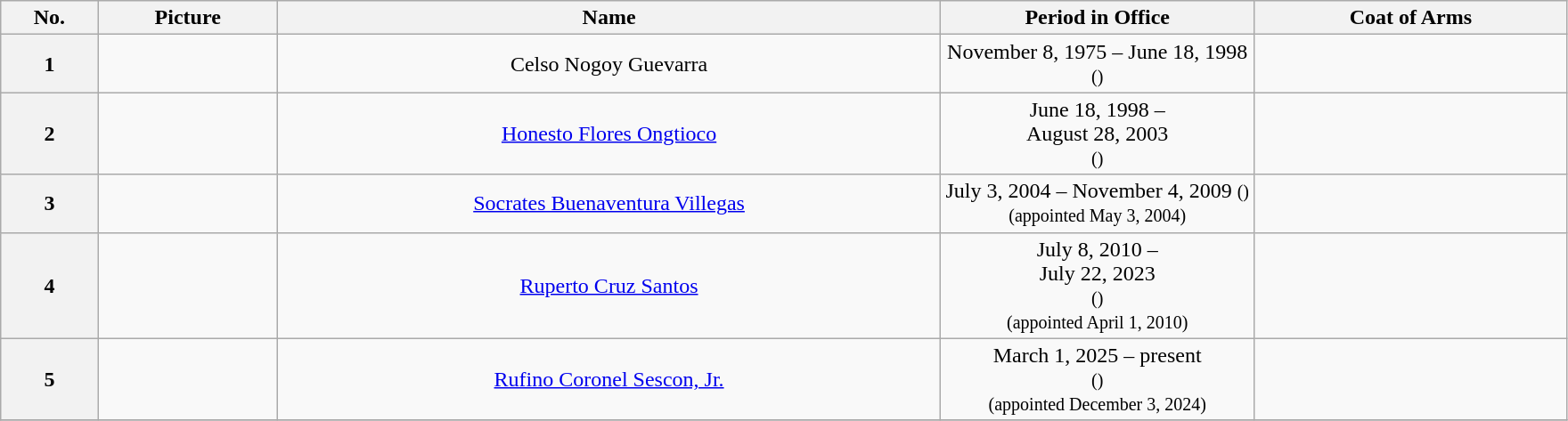<table class="wikitable" style="text-align:center;">
<tr>
<th scope="col">No.</th>
<th scope="col" style="border-left:none;">Picture</th>
<th scope="col" style="border-left:none;">Name</th>
<th scope="col" style="width:20%;">Period in Office</th>
<th scope="col" style="width:20%;">Coat of Arms</th>
</tr>
<tr>
<th scope="row">1</th>
<td></td>
<td>Celso Nogoy Guevarra</td>
<td>November 8, 1975 – June 18, 1998 <br> <small>()</small></td>
<td></td>
</tr>
<tr>
<th scope="row">2</th>
<td></td>
<td><a href='#'>Honesto Flores Ongtioco</a></td>
<td>June 18, 1998 –<br> August 28, 2003 <br> <small>()</small></td>
<td></td>
</tr>
<tr>
<th scope="row">3</th>
<td></td>
<td><a href='#'>Socrates Buenaventura Villegas</a></td>
<td>July 3, 2004 – November 4, 2009 <small>()<br>(appointed May 3, 2004)</small></td>
<td></td>
</tr>
<tr>
<th scope="row">4</th>
<td></td>
<td><a href='#'>Ruperto Cruz Santos</a></td>
<td>July 8, 2010 – <br>July 22, 2023 <br><small>()<br>(appointed April 1, 2010)</small></td>
<td></td>
</tr>
<tr>
<th scope="row">5</th>
<td></td>
<td><a href='#'>Rufino Coronel Sescon, Jr.</a></td>
<td>March 1, 2025 – present <br><small>()<br>(appointed December 3, 2024)</small></td>
<td></td>
</tr>
<tr>
</tr>
</table>
